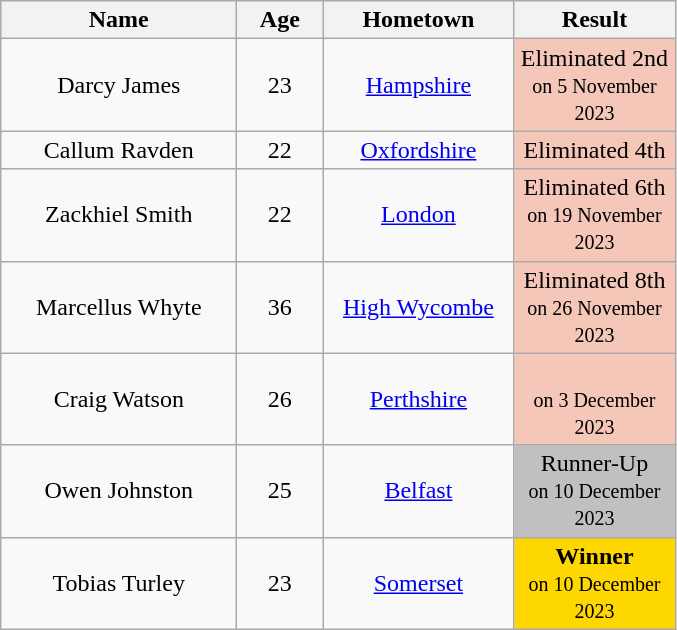<table class="wikitable sortable" style="text-align:center;">
<tr>
<th style="width:150px;"><strong>Name</strong></th>
<th style="width:50px;"><strong>Age</strong></th>
<th style="width:120px;"><strong>Hometown</strong></th>
<th style="width:100px;"><strong>Result</strong></th>
</tr>
<tr>
<td>Darcy James</td>
<td>23</td>
<td><a href='#'>Hampshire</a></td>
<td style="background:#f4c7b8;">Eliminated 2nd<br><small>on 5 November 2023</small></td>
</tr>
<tr>
<td>Callum Ravden</td>
<td>22</td>
<td><a href='#'>Oxfordshire</a></td>
<td style="background:#f4c7b8;">Eliminated 4th<br><small></small></td>
</tr>
<tr>
<td>Zackhiel Smith</td>
<td>22</td>
<td><a href='#'>London</a></td>
<td style="background:#f4c7b8;">Eliminated 6th<br><small>on 19 November 2023</small></td>
</tr>
<tr>
<td>Marcellus Whyte</td>
<td>36</td>
<td><a href='#'>High Wycombe</a></td>
<td style="background:#f4c7b8;">Eliminated 8th<br><small>on 26 November 2023</small></td>
</tr>
<tr>
<td>Craig Watson</td>
<td>26</td>
<td><a href='#'>Perthshire</a></td>
<td style="background:#f4c7b8;"><br><small>on 3 December 2023</small></td>
</tr>
<tr>
<td>Owen Johnston</td>
<td>25</td>
<td><a href='#'>Belfast</a></td>
<td bgcolor="silver">Runner-Up<br><small>on 10 December 2023</small></td>
</tr>
<tr>
<td>Tobias Turley</td>
<td>23</td>
<td><a href='#'>Somerset</a></td>
<td bgcolor="gold"><strong>Winner<br></strong><small>on 10 December 2023</small></td>
</tr>
</table>
